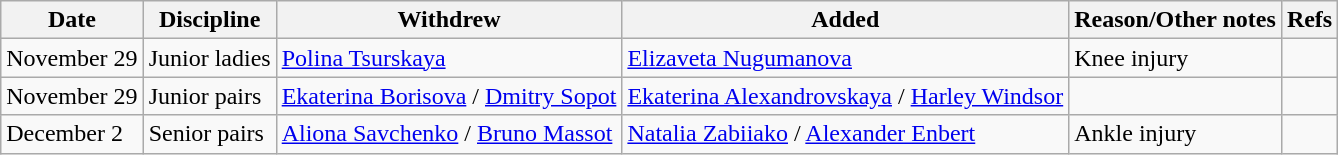<table class="wikitable sortable">
<tr>
<th>Date</th>
<th>Discipline</th>
<th>Withdrew</th>
<th>Added</th>
<th>Reason/Other notes</th>
<th>Refs</th>
</tr>
<tr>
<td>November 29</td>
<td>Junior ladies</td>
<td> <a href='#'>Polina Tsurskaya</a></td>
<td> <a href='#'>Elizaveta Nugumanova</a></td>
<td>Knee injury</td>
<td></td>
</tr>
<tr>
<td>November 29</td>
<td>Junior pairs</td>
<td> <a href='#'>Ekaterina Borisova</a> / <a href='#'>Dmitry Sopot</a></td>
<td> <a href='#'>Ekaterina Alexandrovskaya</a> / <a href='#'>Harley Windsor</a></td>
<td></td>
<td></td>
</tr>
<tr>
<td>December 2</td>
<td>Senior pairs</td>
<td> <a href='#'>Aliona Savchenko</a> / <a href='#'>Bruno Massot</a></td>
<td> <a href='#'>Natalia Zabiiako</a> / <a href='#'>Alexander Enbert</a></td>
<td>Ankle injury</td>
<td></td>
</tr>
</table>
